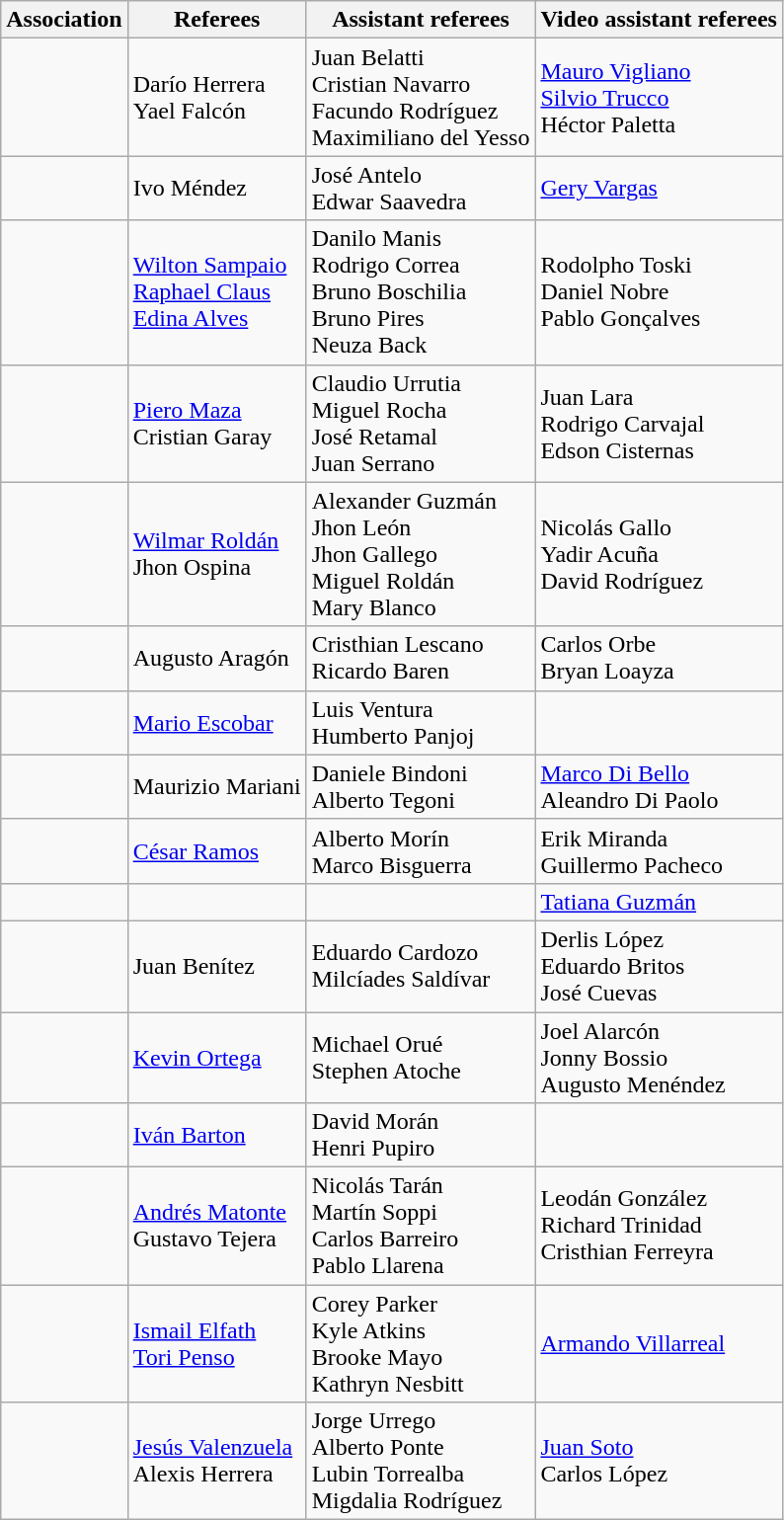<table class="wikitable">
<tr>
<th>Association</th>
<th>Referees</th>
<th>Assistant referees</th>
<th>Video assistant referees</th>
</tr>
<tr>
<td></td>
<td>Darío Herrera<br>Yael Falcón</td>
<td>Juan Belatti<br>Cristian Navarro<br>Facundo Rodríguez<br>Maximiliano del Yesso</td>
<td><a href='#'>Mauro Vigliano</a><br><a href='#'>Silvio Trucco</a><br>Héctor Paletta</td>
</tr>
<tr>
<td></td>
<td>Ivo Méndez</td>
<td>José Antelo<br>Edwar Saavedra</td>
<td><a href='#'>Gery Vargas</a></td>
</tr>
<tr>
<td></td>
<td><a href='#'>Wilton Sampaio</a><br><a href='#'>Raphael Claus</a><br><a href='#'>Edina Alves</a></td>
<td>Danilo Manis<br>Rodrigo Correa<br>Bruno Boschilia<br>Bruno Pires<br>Neuza Back</td>
<td>Rodolpho Toski<br>Daniel Nobre<br>Pablo Gonçalves</td>
</tr>
<tr>
<td></td>
<td><a href='#'>Piero Maza</a><br>Cristian Garay</td>
<td>Claudio Urrutia<br>Miguel Rocha<br>José Retamal<br>Juan Serrano</td>
<td>Juan Lara<br>Rodrigo Carvajal<br>Edson Cisternas</td>
</tr>
<tr>
<td></td>
<td><a href='#'>Wilmar Roldán</a><br>Jhon Ospina</td>
<td>Alexander Guzmán<br>Jhon León<br>Jhon Gallego<br>Miguel Roldán<br>Mary Blanco</td>
<td>Nicolás Gallo<br>Yadir Acuña<br>David Rodríguez</td>
</tr>
<tr>
<td></td>
<td>Augusto Aragón</td>
<td>Cristhian Lescano<br>Ricardo Baren</td>
<td>Carlos Orbe<br>Bryan Loayza</td>
</tr>
<tr>
<td></td>
<td><a href='#'>Mario Escobar</a></td>
<td>Luis Ventura<br>Humberto Panjoj</td>
<td></td>
</tr>
<tr>
<td></td>
<td>Maurizio Mariani</td>
<td>Daniele Bindoni<br>Alberto Tegoni</td>
<td><a href='#'>Marco Di Bello</a><br>Aleandro Di Paolo</td>
</tr>
<tr>
<td></td>
<td><a href='#'>César Ramos</a></td>
<td>Alberto Morín<br>Marco Bisguerra</td>
<td>Erik Miranda<br>Guillermo Pacheco</td>
</tr>
<tr>
<td></td>
<td></td>
<td></td>
<td><a href='#'>Tatiana Guzmán</a></td>
</tr>
<tr>
<td></td>
<td>Juan Benítez</td>
<td>Eduardo Cardozo<br>Milcíades Saldívar</td>
<td>Derlis López<br>Eduardo Britos<br>José Cuevas</td>
</tr>
<tr>
<td></td>
<td><a href='#'>Kevin Ortega</a></td>
<td>Michael Orué<br>Stephen Atoche</td>
<td>Joel Alarcón<br>Jonny Bossio<br>Augusto Menéndez</td>
</tr>
<tr>
<td></td>
<td><a href='#'>Iván Barton</a></td>
<td>David Morán<br>Henri Pupiro</td>
<td></td>
</tr>
<tr>
<td></td>
<td><a href='#'>Andrés Matonte</a><br>Gustavo Tejera</td>
<td>Nicolás Tarán<br>Martín Soppi<br>Carlos Barreiro<br>Pablo Llarena</td>
<td>Leodán González<br>Richard Trinidad<br>Cristhian Ferreyra</td>
</tr>
<tr>
<td></td>
<td><a href='#'>Ismail Elfath</a><br><a href='#'>Tori Penso</a></td>
<td>Corey Parker<br>Kyle Atkins<br>Brooke Mayo<br>Kathryn Nesbitt</td>
<td><a href='#'>Armando Villarreal</a></td>
</tr>
<tr>
<td></td>
<td><a href='#'>Jesús Valenzuela</a><br>Alexis Herrera</td>
<td>Jorge Urrego<br>Alberto Ponte<br>Lubin Torrealba<br>Migdalia Rodríguez</td>
<td><a href='#'>Juan Soto</a><br>Carlos López</td>
</tr>
</table>
